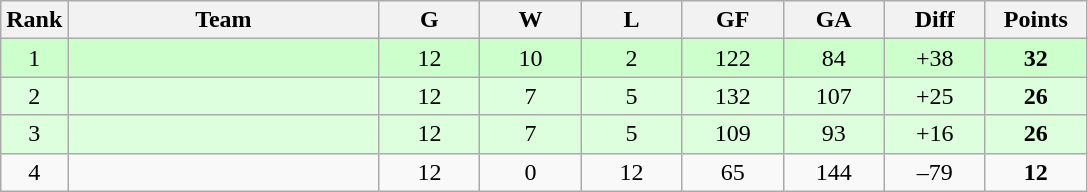<table class=wikitable style="text-align:center">
<tr>
<th width="25">Rank</th>
<th width="200">Team</th>
<th width="60">G</th>
<th width="60">W</th>
<th width="60">L</th>
<th width="60">GF</th>
<th width="60">GA</th>
<th width="60">Diff</th>
<th width="60">Points</th>
</tr>
<tr bgcolor=#CCFFCC>
<td>1</td>
<td align=left></td>
<td>12</td>
<td>10</td>
<td>2</td>
<td>122</td>
<td>84</td>
<td>+38</td>
<td><strong>32</strong></td>
</tr>
<tr bgcolor=#DDFFDD>
<td>2</td>
<td align=left></td>
<td>12</td>
<td>7</td>
<td>5</td>
<td>132</td>
<td>107</td>
<td>+25</td>
<td><strong>26</strong></td>
</tr>
<tr bgcolor=#DDFFDD>
<td>3</td>
<td align=left></td>
<td>12</td>
<td>7</td>
<td>5</td>
<td>109</td>
<td>93</td>
<td>+16</td>
<td><strong>26</strong></td>
</tr>
<tr>
<td>4</td>
<td align=left></td>
<td>12</td>
<td>0</td>
<td>12</td>
<td>65</td>
<td>144</td>
<td>–79</td>
<td><strong>12</strong></td>
</tr>
</table>
